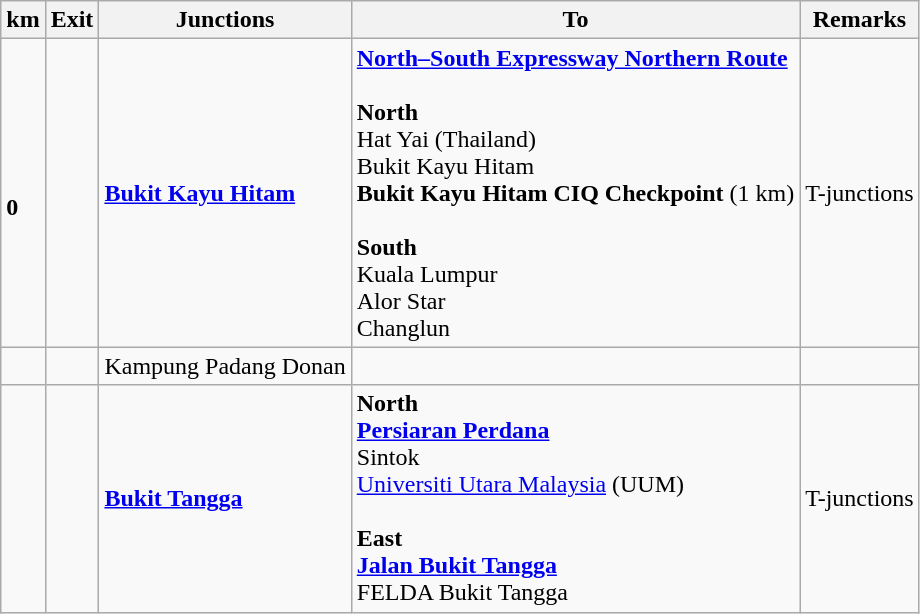<table class="wikitable">
<tr>
<th>km</th>
<th>Exit</th>
<th>Junctions</th>
<th>To</th>
<th>Remarks</th>
</tr>
<tr>
<td><br><strong>0</strong></td>
<td></td>
<td><strong><a href='#'>Bukit Kayu Hitam</a></strong></td>
<td>   <strong><a href='#'>North–South Expressway Northern Route</a></strong><br><br><strong>North</strong><br>Hat Yai (Thailand)<br>Bukit Kayu Hitam<br><strong>Bukit Kayu Hitam CIQ Checkpoint</strong> (1 km)<br><br><strong>South</strong><br>Kuala Lumpur<br>Alor Star<br>Changlun</td>
<td>T-junctions</td>
</tr>
<tr>
<td></td>
<td></td>
<td>Kampung Padang Donan</td>
<td></td>
<td></td>
</tr>
<tr>
<td></td>
<td></td>
<td><strong><a href='#'>Bukit Tangga</a></strong></td>
<td><strong>North</strong><br> <strong><a href='#'>Persiaran Perdana</a></strong><br>Sintok<br><a href='#'>Universiti Utara Malaysia</a> (UUM) <br><br><strong>East</strong><br> <strong><a href='#'>Jalan Bukit Tangga</a></strong><br>FELDA Bukit Tangga</td>
<td>T-junctions</td>
</tr>
</table>
